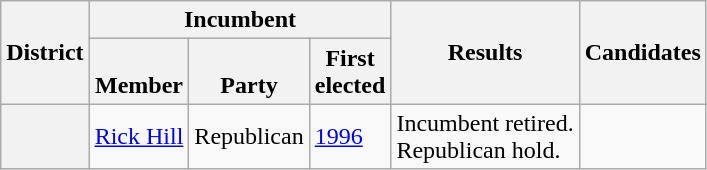<table class="wikitable sortable">
<tr>
<th rowspan=2>District</th>
<th colspan=3>Incumbent</th>
<th rowspan=2>Results</th>
<th rowspan=2 class="unsortable">Candidates</th>
</tr>
<tr valign=bottom>
<th>Member</th>
<th>Party</th>
<th>First<br>elected</th>
</tr>
<tr>
<th></th>
<td><a href='#'>Rick Hill</a></td>
<td>Republican</td>
<td><a href='#'>1996</a></td>
<td>Incumbent retired.<br>Republican hold.</td>
<td nowrap></td>
</tr>
</table>
